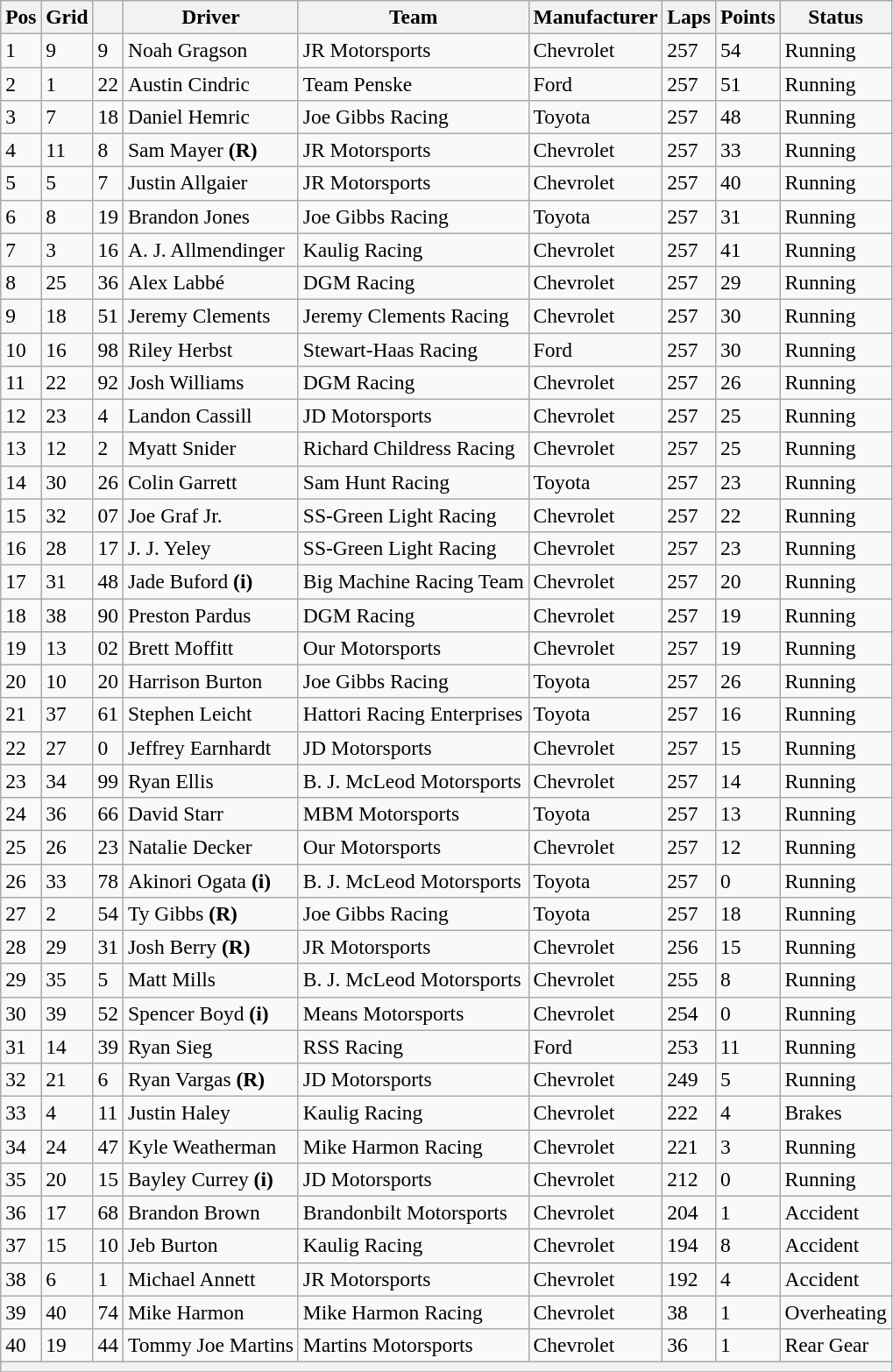<table class="wikitable" style="font-size:98%">
<tr>
<th>Pos</th>
<th>Grid</th>
<th></th>
<th>Driver</th>
<th>Team</th>
<th>Manufacturer</th>
<th>Laps</th>
<th>Points</th>
<th>Status</th>
</tr>
<tr>
<td>1</td>
<td>9</td>
<td>9</td>
<td>Noah Gragson</td>
<td>JR Motorsports</td>
<td>Chevrolet</td>
<td>257</td>
<td>54</td>
<td>Running</td>
</tr>
<tr>
<td>2</td>
<td>1</td>
<td>22</td>
<td>Austin Cindric</td>
<td>Team Penske</td>
<td>Ford</td>
<td>257</td>
<td>51</td>
<td>Running</td>
</tr>
<tr>
<td>3</td>
<td>7</td>
<td>18</td>
<td>Daniel Hemric</td>
<td>Joe Gibbs Racing</td>
<td>Toyota</td>
<td>257</td>
<td>48</td>
<td>Running</td>
</tr>
<tr>
<td>4</td>
<td>11</td>
<td>8</td>
<td>Sam Mayer <strong>(R)</strong></td>
<td>JR Motorsports</td>
<td>Chevrolet</td>
<td>257</td>
<td>33</td>
<td>Running</td>
</tr>
<tr>
<td>5</td>
<td>5</td>
<td>7</td>
<td>Justin Allgaier</td>
<td>JR Motorsports</td>
<td>Chevrolet</td>
<td>257</td>
<td>40</td>
<td>Running</td>
</tr>
<tr>
<td>6</td>
<td>8</td>
<td>19</td>
<td>Brandon Jones</td>
<td>Joe Gibbs Racing</td>
<td>Toyota</td>
<td>257</td>
<td>31</td>
<td>Running</td>
</tr>
<tr>
<td>7</td>
<td>3</td>
<td>16</td>
<td>A. J. Allmendinger</td>
<td>Kaulig Racing</td>
<td>Chevrolet</td>
<td>257</td>
<td>41</td>
<td>Running</td>
</tr>
<tr>
<td>8</td>
<td>25</td>
<td>36</td>
<td>Alex Labbé</td>
<td>DGM Racing</td>
<td>Chevrolet</td>
<td>257</td>
<td>29</td>
<td>Running</td>
</tr>
<tr>
<td>9</td>
<td>18</td>
<td>51</td>
<td>Jeremy Clements</td>
<td>Jeremy Clements Racing</td>
<td>Chevrolet</td>
<td>257</td>
<td>30</td>
<td>Running</td>
</tr>
<tr>
<td>10</td>
<td>16</td>
<td>98</td>
<td>Riley Herbst</td>
<td>Stewart-Haas Racing</td>
<td>Ford</td>
<td>257</td>
<td>30</td>
<td>Running</td>
</tr>
<tr>
<td>11</td>
<td>22</td>
<td>92</td>
<td>Josh Williams</td>
<td>DGM Racing</td>
<td>Chevrolet</td>
<td>257</td>
<td>26</td>
<td>Running</td>
</tr>
<tr>
<td>12</td>
<td>23</td>
<td>4</td>
<td>Landon Cassill</td>
<td>JD Motorsports</td>
<td>Chevrolet</td>
<td>257</td>
<td>25</td>
<td>Running</td>
</tr>
<tr>
<td>13</td>
<td>12</td>
<td>2</td>
<td>Myatt Snider</td>
<td>Richard Childress Racing</td>
<td>Chevrolet</td>
<td>257</td>
<td>25</td>
<td>Running</td>
</tr>
<tr>
<td>14</td>
<td>30</td>
<td>26</td>
<td>Colin Garrett</td>
<td>Sam Hunt Racing</td>
<td>Toyota</td>
<td>257</td>
<td>23</td>
<td>Running</td>
</tr>
<tr>
<td>15</td>
<td>32</td>
<td>07</td>
<td>Joe Graf Jr.</td>
<td>SS-Green Light Racing</td>
<td>Chevrolet</td>
<td>257</td>
<td>22</td>
<td>Running</td>
</tr>
<tr>
<td>16</td>
<td>28</td>
<td>17</td>
<td>J. J. Yeley</td>
<td>SS-Green Light Racing</td>
<td>Chevrolet</td>
<td>257</td>
<td>23</td>
<td>Running</td>
</tr>
<tr>
<td>17</td>
<td>31</td>
<td>48</td>
<td>Jade Buford <strong>(i)</strong></td>
<td>Big Machine Racing Team</td>
<td>Chevrolet</td>
<td>257</td>
<td>20</td>
<td>Running</td>
</tr>
<tr>
<td>18</td>
<td>38</td>
<td>90</td>
<td>Preston Pardus</td>
<td>DGM Racing</td>
<td>Chevrolet</td>
<td>257</td>
<td>19</td>
<td>Running</td>
</tr>
<tr>
<td>19</td>
<td>13</td>
<td>02</td>
<td>Brett Moffitt</td>
<td>Our Motorsports</td>
<td>Chevrolet</td>
<td>257</td>
<td>19</td>
<td>Running</td>
</tr>
<tr>
<td>20</td>
<td>10</td>
<td>20</td>
<td>Harrison Burton</td>
<td>Joe Gibbs Racing</td>
<td>Toyota</td>
<td>257</td>
<td>26</td>
<td>Running</td>
</tr>
<tr>
<td>21</td>
<td>37</td>
<td>61</td>
<td>Stephen Leicht</td>
<td>Hattori Racing Enterprises</td>
<td>Toyota</td>
<td>257</td>
<td>16</td>
<td>Running</td>
</tr>
<tr>
<td>22</td>
<td>27</td>
<td>0</td>
<td>Jeffrey Earnhardt</td>
<td>JD Motorsports</td>
<td>Chevrolet</td>
<td>257</td>
<td>15</td>
<td>Running</td>
</tr>
<tr>
<td>23</td>
<td>34</td>
<td>99</td>
<td>Ryan Ellis</td>
<td>B. J. McLeod Motorsports</td>
<td>Chevrolet</td>
<td>257</td>
<td>14</td>
<td>Running</td>
</tr>
<tr>
<td>24</td>
<td>36</td>
<td>66</td>
<td>David Starr</td>
<td>MBM Motorsports</td>
<td>Toyota</td>
<td>257</td>
<td>13</td>
<td>Running</td>
</tr>
<tr>
<td>25</td>
<td>26</td>
<td>23</td>
<td>Natalie Decker</td>
<td>Our Motorsports</td>
<td>Chevrolet</td>
<td>257</td>
<td>12</td>
<td>Running</td>
</tr>
<tr>
<td>26</td>
<td>33</td>
<td>78</td>
<td>Akinori Ogata <strong>(i)</strong></td>
<td>B. J. McLeod Motorsports</td>
<td>Toyota</td>
<td>257</td>
<td>0</td>
<td>Running</td>
</tr>
<tr>
<td>27</td>
<td>2</td>
<td>54</td>
<td>Ty Gibbs <strong>(R)</strong></td>
<td>Joe Gibbs Racing</td>
<td>Toyota</td>
<td>257</td>
<td>18</td>
<td>Running</td>
</tr>
<tr>
<td>28</td>
<td>29</td>
<td>31</td>
<td>Josh Berry <strong>(R)</strong></td>
<td>JR Motorsports</td>
<td>Chevrolet</td>
<td>256</td>
<td>15</td>
<td>Running</td>
</tr>
<tr>
<td>29</td>
<td>35</td>
<td>5</td>
<td>Matt Mills</td>
<td>B. J. McLeod Motorsports</td>
<td>Chevrolet</td>
<td>255</td>
<td>8</td>
<td>Running</td>
</tr>
<tr>
<td>30</td>
<td>39</td>
<td>52</td>
<td>Spencer Boyd <strong>(i)</strong></td>
<td>Means Motorsports</td>
<td>Chevrolet</td>
<td>254</td>
<td>0</td>
<td>Running</td>
</tr>
<tr>
<td>31</td>
<td>14</td>
<td>39</td>
<td>Ryan Sieg</td>
<td>RSS Racing</td>
<td>Ford</td>
<td>253</td>
<td>11</td>
<td>Running</td>
</tr>
<tr>
<td>32</td>
<td>21</td>
<td>6</td>
<td>Ryan Vargas <strong>(R)</strong></td>
<td>JD Motorsports</td>
<td>Chevrolet</td>
<td>249</td>
<td>5</td>
<td>Running</td>
</tr>
<tr>
<td>33</td>
<td>4</td>
<td>11</td>
<td>Justin Haley</td>
<td>Kaulig Racing</td>
<td>Chevrolet</td>
<td>222</td>
<td>4</td>
<td>Brakes</td>
</tr>
<tr>
<td>34</td>
<td>24</td>
<td>47</td>
<td>Kyle Weatherman</td>
<td>Mike Harmon Racing</td>
<td>Chevrolet</td>
<td>221</td>
<td>3</td>
<td>Running</td>
</tr>
<tr>
<td>35</td>
<td>20</td>
<td>15</td>
<td>Bayley Currey <strong>(i)</strong></td>
<td>JD Motorsports</td>
<td>Chevrolet</td>
<td>212</td>
<td>0</td>
<td>Running</td>
</tr>
<tr>
<td>36</td>
<td>17</td>
<td>68</td>
<td>Brandon Brown</td>
<td>Brandonbilt Motorsports</td>
<td>Chevrolet</td>
<td>204</td>
<td>1</td>
<td>Accident</td>
</tr>
<tr>
<td>37</td>
<td>15</td>
<td>10</td>
<td>Jeb Burton</td>
<td>Kaulig Racing</td>
<td>Chevrolet</td>
<td>194</td>
<td>8</td>
<td>Accident</td>
</tr>
<tr>
<td>38</td>
<td>6</td>
<td>1</td>
<td>Michael Annett</td>
<td>JR Motorsports</td>
<td>Chevrolet</td>
<td>192</td>
<td>4</td>
<td>Accident</td>
</tr>
<tr>
<td>39</td>
<td>40</td>
<td>74</td>
<td>Mike Harmon</td>
<td>Mike Harmon Racing</td>
<td>Chevrolet</td>
<td>38</td>
<td>1</td>
<td>Overheating</td>
</tr>
<tr>
<td>40</td>
<td>19</td>
<td>44</td>
<td>Tommy Joe Martins</td>
<td>Martins Motorsports</td>
<td>Chevrolet</td>
<td>36</td>
<td>1</td>
<td>Rear Gear</td>
</tr>
<tr>
<th colspan="9"></th>
</tr>
<tr>
</tr>
</table>
